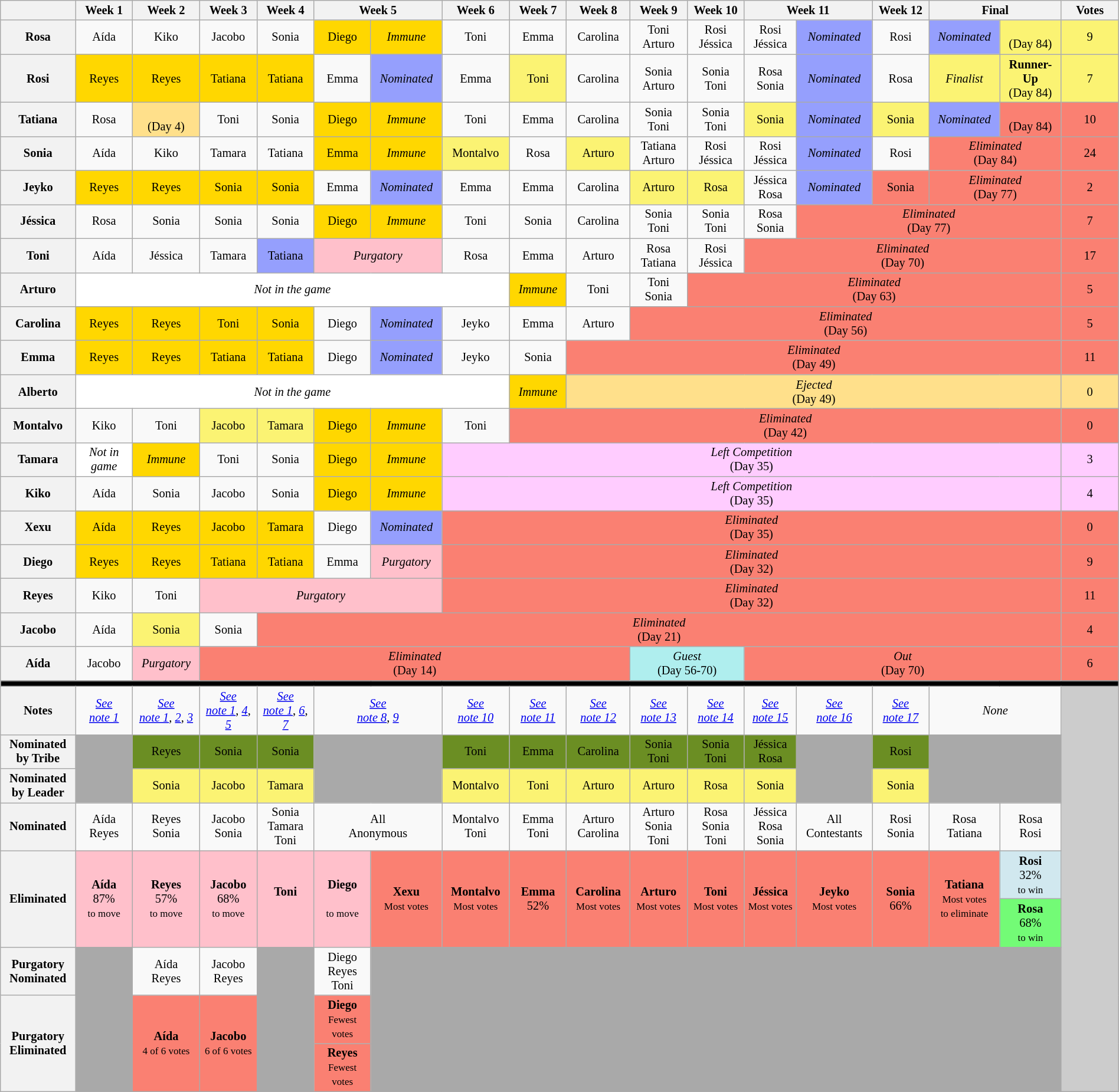<table class="wikitable" style="font-size:85%; text-align:center; width: 100%;">
<tr>
<th style="width:4%"></th>
<th style="width:4%">Week 1</th>
<th style="width:4%">Week 2</th>
<th style="width:4%">Week 3</th>
<th style="width:4%">Week 4</th>
<th style="width:8%" colspan=2>Week 5</th>
<th style="width:4%">Week 6</th>
<th style="width:4%">Week 7</th>
<th style="width:4%">Week 8</th>
<th style="width:4%">Week 9</th>
<th style="width:4%">Week 10</th>
<th style="width:8%" colspan=2>Week 11</th>
<th style="width:4%">Week 12</th>
<th style="width:8%" colspan=2>Final</th>
<th style="width:4%">Votes</th>
</tr>
<tr>
<th text-align:center">Rosa</th>
<td>Aída</td>
<td>Kiko</td>
<td>Jacobo</td>
<td>Sonia</td>
<td style="background:#FFD700; text align:center">Diego</td>
<td style="background:#FFD700; text align:center"><em>Immune</em></td>
<td>Toni</td>
<td>Emma</td>
<td>Carolina</td>
<td>Toni<br>Arturo</td>
<td>Rosi<br>Jéssica</td>
<td>Rosi<br>Jéssica</td>
<td style="background:#959FFD; text-align:center"><em>Nominated</em></td>
<td>Rosi</td>
<td style="background:#959FFD; text-align:center"><em>Nominated</em></td>
<td style="background:#FBF373"><br>(Day 84)</td>
<td style="background:#FBF373;">9</td>
</tr>
<tr>
<th text-align:center">Rosi</th>
<td style="background:#FFD700; text align:center">Reyes</td>
<td style="background:#FFD700; text align:center">Reyes</td>
<td style="background:#FFD700; text align:center">Tatiana</td>
<td style="background:#FFD700; text align:center">Tatiana</td>
<td>Emma</td>
<td style="background:#959FFD; text-align:center"><em>Nominated</em></td>
<td>Emma</td>
<td style="background:#FBF373; text align:center">Toni</td>
<td>Carolina</td>
<td>Sonia<br>Arturo</td>
<td>Sonia<br>Toni</td>
<td>Rosa<br>Sonia</td>
<td style="background:#959FFD; text-align:center"><em>Nominated</em></td>
<td text align:center">Rosa</td>
<td style="background:#FBF373"><em>Finalist</em></td>
<td style="background:#FBF373"><strong>Runner-Up</strong><br>(Day 84)</td>
<td style="background:#FBF373;">7</td>
</tr>
<tr>
<th text-align:center">Tatiana</th>
<td>Rosa</td>
<td style="background:#FFE08B; text-align:center"><em></em><br>(Day 4)</td>
<td>Toni</td>
<td>Sonia</td>
<td style="background:#FFD700; text align:center">Diego</td>
<td style="background:#FFD700; text align:center"><em>Immune</em></td>
<td>Toni</td>
<td>Emma</td>
<td>Carolina</td>
<td>Sonia<br>Toni</td>
<td>Sonia<br>Toni</td>
<td style="background:#FBF373; text align:center">Sonia</td>
<td style="background:#959FFD; text-align:center"><em>Nominated</em></td>
<td style="background:#FBF373; text align:center">Sonia</td>
<td style="background:#959FFD; text-align:center"><em>Nominated</em></td>
<td style="background:#FA8072"><br>(Day 84)</td>
<td style="background:#FA8072;">10</td>
</tr>
<tr>
<th text-align:center">Sonia</th>
<td>Aída</td>
<td>Kiko</td>
<td>Tamara</td>
<td>Tatiana</td>
<td style="background:#FFD700; text align:center">Emma</td>
<td style="background:#FFD700; text align:center"><em>Immune</em></td>
<td style="background:#FBF373; text align:ácenter">Montalvo</td>
<td>Rosa</td>
<td style="background:#FBF373; text align:center">Arturo</td>
<td>Tatiana<br>Arturo</td>
<td>Rosi<br>Jéssica</td>
<td>Rosi<br>Jéssica</td>
<td style="background:#959FFD; text-align:center"><em>Nominated</em></td>
<td>Rosi</td>
<td style="background:#FA8072; text-align:center" colspan=2><em>Eliminated</em><br>(Day 84)</td>
<td style="background:#FA8072; text-align:center">24</td>
</tr>
<tr>
<th text-align:center">Jeyko</th>
<td style="background:#FFD700; text align:center">Reyes</td>
<td style="background:#FFD700; text align:center">Reyes</td>
<td style="background:#FFD700; text align:center">Sonia</td>
<td style="background:#FFD700; text align:center">Sonia</td>
<td>Emma</td>
<td style="background:#959FFD; text-align:center"><em>Nominated</em></td>
<td>Emma</td>
<td>Emma</td>
<td>Carolina</td>
<td style="background:#FBF373; text align:center">Arturo</td>
<td style="background:#FBF373; text align:center">Rosa</td>
<td>Jéssica<br>Rosa</td>
<td style="background:#959FFD; text-align:center"><em>Nominated</em></td>
<td style="background:#FA8072; text-align:center">Sonia</td>
<td style="background:#FA8072; text-align:center" colspan=2><em>Eliminated</em><br>(Day 77)</td>
<td style="background:#FA8072; text-align:center">2</td>
</tr>
<tr>
<th text-align:center">Jéssica</th>
<td>Rosa</td>
<td>Sonia</td>
<td>Sonia</td>
<td>Sonia</td>
<td style="background:#FFD700; text align:center">Diego</td>
<td style="background:#FFD700; text align:center"><em>Immune</em></td>
<td>Toni</td>
<td>Sonia</td>
<td>Carolina</td>
<td>Sonia<br>Toni</td>
<td>Sonia<br>Toni</td>
<td>Rosa<br>Sonia</td>
<td style="background:#FA8072; text-align:center" colspan=4><em>Eliminated</em><br>(Day 77)</td>
<td style="background:#FA8072; text-align:center">7</td>
</tr>
<tr>
<th text-align:center">Toni</th>
<td>Aída</td>
<td>Jéssica</td>
<td>Tamara</td>
<td style="background:#959FFD; text-align:center">Tatiana</td>
<td style="background:pink; text align:center" colspan=2><em>Purgatory</em></td>
<td>Rosa</td>
<td>Emma</td>
<td>Arturo</td>
<td>Rosa<br>Tatiana</td>
<td>Rosi<br>Jéssica</td>
<td style="background:#FA8072; text-align:center" colspan=5><em>Eliminated</em><br>(Day 70)</td>
<td style="background:#FA8072; text-align:center">17</td>
</tr>
<tr>
<th text-align:center">Arturo</th>
<td style="background:#fff;" colspan=7><em>Not in the game</em></td>
<td style="background:#FFD700; text align:center"><em>Immune</em></td>
<td>Toni</td>
<td>Toni<br>Sonia</td>
<td style="background:#FA8072; text-align:center" colspan=6><em>Eliminated</em><br>(Day 63)</td>
<td style="background:#FA8072; text-align:center">5</td>
</tr>
<tr>
<th text-align:center">Carolina</th>
<td style="background:#FFD700; text align:center">Reyes</td>
<td style="background:#FFD700; text align:center">Reyes</td>
<td style="background:#FFD700; text align:center">Toni</td>
<td style="background:#FFD700; text align:center">Sonia</td>
<td>Diego</td>
<td style="background:#959FFD; text-align:center"><em>Nominated</em></td>
<td>Jeyko</td>
<td>Emma</td>
<td>Arturo</td>
<td style="background:#FA8072; text-align:center" colspan=7><em>Eliminated</em><br>(Day 56)</td>
<td style="background:#FA8072; text-align:center">5</td>
</tr>
<tr>
<th text-align:center">Emma</th>
<td style="background:#FFD700; text align:center">Reyes</td>
<td style="background:#FFD700; text align:center">Reyes</td>
<td style="background:#FFD700; text align:center">Tatiana</td>
<td style="background:#FFD700; text align:center">Tatiana</td>
<td>Diego</td>
<td style="background:#959FFD; text-align:center"><em>Nominated</em></td>
<td>Jeyko</td>
<td>Sonia</td>
<td style="background:#FA8072; text-align:center" colspan=8><em>Eliminated</em><br>(Day 49)</td>
<td style="background:#FA8072; text-align:center">11</td>
</tr>
<tr>
<th text-align:center">Alberto</th>
<td style="background:#fff;" colspan=7><em>Not in the game</em></td>
<td style="background:#FFD700; text align:center"><em>Immune</em></td>
<td style="background:#FFE08B" text-align:center" colspan=8><em>Ejected</em><br>(Day 49)</td>
<td style="background:#FFE08B" text-align:center">0</td>
</tr>
<tr>
<th text-align:center">Montalvo</th>
<td>Kiko</td>
<td>Toni</td>
<td style="background:#FBF373; text align:ácenter">Jacobo</td>
<td style="background:#FBF373; text align:ácenter">Tamara</td>
<td style="background:#FFD700; text align:center">Diego</td>
<td style="background:#FFD700; text align:center"><em>Immune</em></td>
<td>Toni</td>
<td style="background:#FA8072; text-align:center" colspan=9><em>Eliminated</em><br>(Day 42)</td>
<td style="background:#FA8072; text-align:center">0</td>
</tr>
<tr>
<th text-align:center">Tamara</th>
<td style="background:#fff;"><em>Not in game</em></td>
<td style="background:#FFD700; text align:center"><em>Immune</em></td>
<td>Toni</td>
<td>Sonia</td>
<td style="background:#FFD700; text align:center">Diego</td>
<td style="background:#FFD700; text align:center"><em>Immune</em></td>
<td style="background:#ffccff; text-align:center" colspan=10><em>Left Competition</em><br>(Day 35)</td>
<td style="background:#ffccff; text-align:center">3</td>
</tr>
<tr>
<th text-align:center">Kiko</th>
<td>Aída</td>
<td>Sonia</td>
<td>Jacobo</td>
<td>Sonia</td>
<td style="background:#FFD700; text align:center">Diego</td>
<td style="background:#FFD700; text align:center"><em>Immune</em></td>
<td style="background:#ffccff; text-align:center" colspan=10><em>Left Competition</em><br>(Day 35)</td>
<td style="background:#ffccff; text-align:center">4</td>
</tr>
<tr>
<th text-align:center">Xexu</th>
<td style="background:#FFD700; text align:center">Aída</td>
<td style="background:#FFD700; text align:center">Reyes</td>
<td style="background:#FFD700; text align:center">Jacobo</td>
<td style="background:#FFD700; text align:center">Tamara</td>
<td>Diego</td>
<td style="background:#959FFD; text-align:center"><em>Nominated</em></td>
<td style="background:#FA8072; text-align:center" colspan=10><em>Eliminated</em><br>(Day 35)</td>
<td style="background:#FA8072; text-align:center">0</td>
</tr>
<tr>
<th text-align:center">Diego</th>
<td style="background:#FFD700; text align:center">Reyes</td>
<td style="background:#FFD700; text align:center">Reyes</td>
<td style="background:#FFD700; text align:center">Tatiana</td>
<td style="background:#FFD700; text align:center">Tatiana</td>
<td>Emma</td>
<td style="background:pink; text align:center"><em>Purgatory</em></td>
<td style="background:#FA8072; text-align:center" colspan=10><em>Eliminated</em><br>(Day 32)</td>
<td style="background:#FA8072; text-align:center">9</td>
</tr>
<tr>
<th text-align:center">Reyes</th>
<td>Kiko</td>
<td>Toni</td>
<td style="background:pink; text align:center" colspan=4><em>Purgatory</em></td>
<td style="background:#FA8072; text-align:center" colspan=10><em>Eliminated</em><br>(Day 32)</td>
<td style="background:#FA8072; text-align:center">11</td>
</tr>
<tr>
<th text-align:center">Jacobo</th>
<td>Aída</td>
<td style="background:#FBF373; text align:center">Sonia</td>
<td>Sonia</td>
<td style="background:#FA8072; text-align:center" colspan=13><em>Eliminated</em><br>(Day 21)</td>
<td style="background:#FA8072; text-align:center">4</td>
</tr>
<tr>
<th text-align:center">Aída</th>
<td>Jacobo</td>
<td style="background:pink; text align:center"><em>Purgatory</em></td>
<td colspan="7" style="background:#FA8072; text-align:center"><em>Eliminated</em><br>(Day 14)</td>
<td colspan="2" style="background:#AFEEEE; text-align:center"><em>Guest</em><br>(Day 56-70)</td>
<td colspan="5" style="background:#FA8072; text-align:center"><em>Out</em><br>(Day 70)</td>
<td style="background:#FA8072; text-align:center">6</td>
</tr>
<tr>
<th colspan="18" style="background-color: black;"></th>
</tr>
<tr>
<th>Notes</th>
<td><em><a href='#'>See<br>note 1</a></em></td>
<td><em><a href='#'>See<br>note 1</a></em>, <em><a href='#'>2</a></em>, <em><a href='#'>3</a></em></td>
<td><em><a href='#'>See<br>note 1</a></em>, <em><a href='#'>4</a></em>, <em><a href='#'>5</a></em></td>
<td><em><a href='#'>See<br>note 1</a></em>, <em><a href='#'>6</a></em>, <em><a href='#'>7</a></em></td>
<td colspan=2><em><a href='#'>See<br>note 8</a></em>, <em><a href='#'>9</a></em></td>
<td><em><a href='#'>See<br>note 10</a></em></td>
<td><em><a href='#'>See<br>note 11</a></em></td>
<td><em><a href='#'>See<br>note 12</a></em></td>
<td><em><a href='#'>See<br>note 13</a></em></td>
<td><em><a href='#'>See<br>note 14</a></em></td>
<td><em><a href='#'>See<br>note 15</a></em></td>
<td><em><a href='#'>See<br>note 16</a></em></td>
<td><em><a href='#'>See<br>note 17</a></em></td>
<td colspan="2"><em>None</em></td>
<td rowspan="9" style="background: rgb(204, 204, 204)"></td>
</tr>
<tr>
<th>Nominated<br>by Tribe</th>
<td bgcolor="darkgray" rowspan=2></td>
<td bgcolor="#6B8E23"><span>Reyes</span></td>
<td bgcolor="#6B8E23"><span>Sonia</span></td>
<td bgcolor="#6B8E23"><span>Sonia</span></td>
<td bgcolor="darkgray" colspan="2" rowspan=2></td>
<td bgcolor="#6B8E23"><span>Toni</span></td>
<td bgcolor="#6B8E23"><span>Emma</span></td>
<td bgcolor="#6B8E23"><span>Carolina</span></td>
<td bgcolor="#6B8E23"><span>Sonia<br>Toni</span></td>
<td bgcolor="#6B8E23"><span>Sonia<br>Toni</span></td>
<td bgcolor="#6B8E23"><span>Jéssica<br>Rosa</span></td>
<td bgcolor="darkgray" rowspan=2></td>
<td bgcolor="#6B8E23"><span>Rosi</span></td>
<td bgcolor="darkgray" colspan="2" rowspan=2></td>
</tr>
<tr>
<th>Nominated<br>by Leader</th>
<td style="background:#FBF373">Sonia</td>
<td style="background:#FBF373">Jacobo</td>
<td style="background:#FBF373">Tamara</td>
<td style="background:#FBF373">Montalvo</td>
<td style="background:#FBF373">Toni</td>
<td style="background:#FBF373">Arturo</td>
<td style="background:#FBF373">Arturo</td>
<td style="background:#FBF373">Rosa</td>
<td style="background:#FBF373">Sonia</td>
<td style="background:#FBF373">Sonia</td>
</tr>
<tr>
<th>Nominated</th>
<td>Aída<br>Reyes</td>
<td>Reyes<br>Sonia</td>
<td>Jacobo<br>Sonia</td>
<td>Sonia<br>Tamara<br>Toni</td>
<td colspan=2>All<br>Anonymous</td>
<td>Montalvo<br>Toni</td>
<td>Emma<br>Toni</td>
<td>Arturo<br>Carolina</td>
<td>Arturo<br>Sonia<br>Toni</td>
<td>Rosa<br>Sonia<br>Toni</td>
<td>Jéssica<br>Rosa<br>Sonia</td>
<td>All<br>Contestants</td>
<td>Rosi<br>Sonia</td>
<td>Rosa<br>Tatiana</td>
<td>Rosa<br>Rosi</td>
</tr>
<tr>
<th rowspan="2">Eliminated</th>
<td rowspan="2" style="background:pink"><strong>Aída</strong><br>87%<br><small>to move</small></td>
<td rowspan="2" style="background:pink"><strong>Reyes</strong><br>57%<br><small>to move</small></td>
<td rowspan="2" style="background:pink"><strong>Jacobo</strong><br>68%<br><small>to move</small></td>
<td rowspan="2" style="background:pink"><strong>Toni</strong><br><small><br></small></td>
<td rowspan="2" style="background:pink"><strong>Diego</strong><br><small><br>to move</small><br></td>
<td style="background:#FA8072" rowspan=2><strong>Xexu</strong><br><small>Most votes<br></small></td>
<td style="background:#FA8072" rowspan=2><strong>Montalvo</strong><br><small>Most votes<br></small></td>
<td style="background:#FA8072" rowspan=2><strong>Emma</strong><br>52%<br><small> </small></td>
<td style="background:#FA8072" rowspan=2><strong>Carolina</strong><br><small>Most votes<br> </small></td>
<td style="background:#FA8072" rowspan=2><strong>Arturo</strong><br><small>Most votes<br></small></td>
<td style="background:#FA8072" rowspan=2><strong>Toni</strong><br><small>Most votes<br></small></td>
<td style="background:#FA8072" rowspan=2><strong>Jéssica</strong><br><small>Most votes<br></small></td>
<td style="background:#FA8072" rowspan=2><strong>Jeyko</strong><br><small>Most votes<br></small></td>
<td style="background:#FA8072" rowspan=2><strong>Sonia</strong><br>66%<br><small> </small></td>
<td rowspan=2 style="background:#FA8072;"><strong>Tatiana</strong><br><small>Most votes<br>to eliminate </small></td>
<td style="background:#D1E8EF"><strong>Rosi</strong><br>32%<br><small>to win</small></td>
</tr>
<tr>
<td style="background:#73FB76"><strong>Rosa</strong><br>68%<br><small>to win</small></td>
</tr>
<tr>
<th>Purgatory Nominated</th>
<td rowspan="3" style="background:darkgray"></td>
<td>Aída<br>Reyes</td>
<td>Jacobo<br>Reyes</td>
<td rowspan="3" style="background:darkgray"></td>
<td>Diego<br>Reyes<br>Toni</td>
<td colspan="11" rowspan="3" style="background:darkgray"></td>
</tr>
<tr>
<th rowspan=2>Purgatory Eliminated</th>
<td style="background:#FA8072" rowspan=2><strong>Aída</strong><br><small>4 of 6 votes<br> </small></td>
<td style="background:#FA8072" rowspan=2><strong>Jacobo</strong><br><small>6 of 6 votes<br> </small></td>
<td style="background:#FA8072"><strong>Diego</strong><br><small>Fewest votes<br> </small></td>
</tr>
<tr>
<td style="background:#FA8072"><strong>Reyes</strong><br><small>Fewest votes<br> </small></td>
</tr>
</table>
